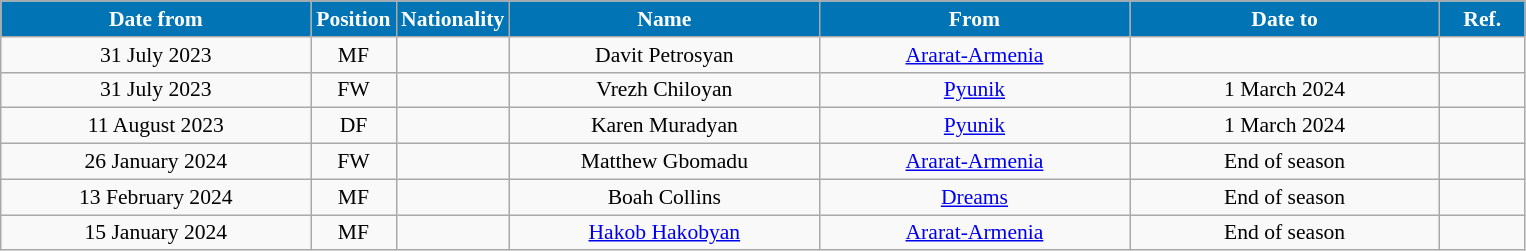<table class="wikitable"  style="text-align:center; font-size:90%; ">
<tr>
<th style="background:#0174B5; color:#FFFFFF; width:200px;">Date from</th>
<th style="background:#0174B5; color:#FFFFFF; width:50px;">Position</th>
<th style="background:#0174B5; color:#FFFFFF; width:50px;">Nationality</th>
<th style="background:#0174B5; color:#FFFFFF; width:200px;">Name</th>
<th style="background:#0174B5; color:#FFFFFF; width:200px;">From</th>
<th style="background:#0174B5; color:#FFFFFF; width:200px;">Date to</th>
<th style="background:#0174B5; color:#FFFFFF; width:50px;">Ref.</th>
</tr>
<tr>
<td>31 July 2023</td>
<td>MF</td>
<td></td>
<td>Davit Petrosyan</td>
<td><a href='#'>Ararat-Armenia</a></td>
<td></td>
<td></td>
</tr>
<tr>
<td>31 July 2023</td>
<td>FW</td>
<td></td>
<td>Vrezh Chiloyan</td>
<td><a href='#'>Pyunik</a></td>
<td>1 March 2024</td>
<td></td>
</tr>
<tr>
<td>11 August 2023</td>
<td>DF</td>
<td></td>
<td>Karen Muradyan</td>
<td><a href='#'>Pyunik</a></td>
<td>1 March 2024</td>
<td></td>
</tr>
<tr>
<td>26 January 2024</td>
<td>FW</td>
<td></td>
<td>Matthew Gbomadu</td>
<td><a href='#'>Ararat-Armenia</a></td>
<td>End of season</td>
<td></td>
</tr>
<tr>
<td>13 February 2024</td>
<td>MF</td>
<td></td>
<td>Boah Collins</td>
<td><a href='#'>Dreams</a></td>
<td>End of season</td>
<td></td>
</tr>
<tr>
<td>15 January 2024</td>
<td>MF</td>
<td></td>
<td><a href='#'>Hakob Hakobyan</a></td>
<td><a href='#'>Ararat-Armenia</a></td>
<td>End of season</td>
<td></td>
</tr>
</table>
